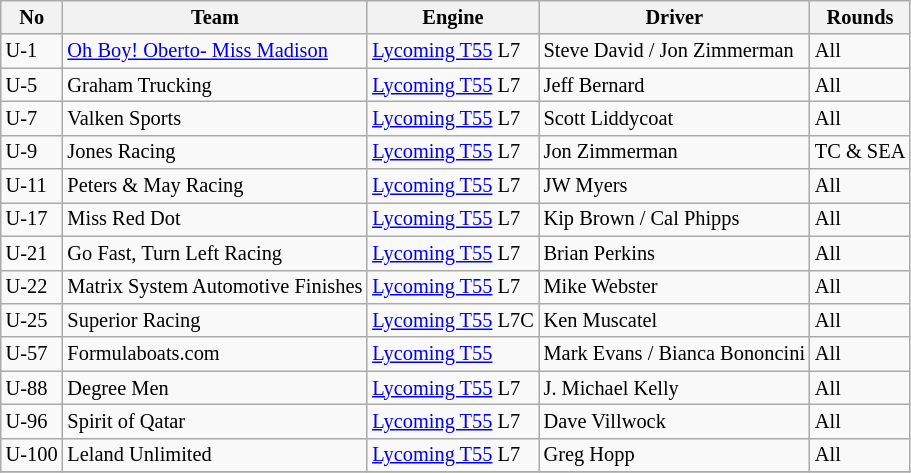<table class="wikitable" style="font-size: 85%;">
<tr>
<th>No</th>
<th>Team</th>
<th>Engine</th>
<th>Driver</th>
<th>Rounds</th>
</tr>
<tr>
<td>U-1</td>
<td> <a href='#'>Oh Boy! Oberto- Miss Madison</a></td>
<td><a href='#'>Lycoming T55</a> L7</td>
<td> Steve David /  Jon Zimmerman</td>
<td>All</td>
</tr>
<tr>
<td>U-5</td>
<td> Graham Trucking</td>
<td><a href='#'>Lycoming T55</a> L7</td>
<td> Jeff Bernard</td>
<td>All</td>
</tr>
<tr>
<td>U-7</td>
<td> Valken Sports</td>
<td><a href='#'>Lycoming T55</a> L7</td>
<td> Scott Liddycoat</td>
<td>All</td>
</tr>
<tr>
<td>U-9</td>
<td> Jones Racing</td>
<td><a href='#'>Lycoming T55</a> L7</td>
<td> Jon Zimmerman</td>
<td>TC & SEA</td>
</tr>
<tr>
<td>U-11</td>
<td> Peters & May Racing</td>
<td><a href='#'>Lycoming T55</a> L7</td>
<td> JW Myers</td>
<td>All</td>
</tr>
<tr>
<td>U-17</td>
<td> Miss Red Dot</td>
<td><a href='#'>Lycoming T55</a> L7</td>
<td> Kip Brown /  Cal Phipps</td>
<td>All</td>
</tr>
<tr>
<td>U-21</td>
<td> Go Fast, Turn Left Racing</td>
<td><a href='#'>Lycoming T55</a> L7</td>
<td> Brian Perkins</td>
<td>All</td>
</tr>
<tr>
<td>U-22</td>
<td> Matrix System Automotive Finishes</td>
<td><a href='#'>Lycoming T55</a> L7</td>
<td> Mike Webster</td>
<td>All</td>
</tr>
<tr>
<td>U-25</td>
<td> Superior Racing</td>
<td><a href='#'>Lycoming T55</a> L7C</td>
<td> Ken Muscatel</td>
<td>All</td>
</tr>
<tr>
<td>U-57</td>
<td> Formulaboats.com</td>
<td><a href='#'>Lycoming T55</a></td>
<td>Mark Evans / Bianca Bononcini</td>
<td>All</td>
</tr>
<tr>
<td>U-88</td>
<td> Degree Men</td>
<td><a href='#'>Lycoming T55</a> L7</td>
<td> J. Michael Kelly</td>
<td>All</td>
</tr>
<tr>
<td>U-96</td>
<td> Spirit of Qatar</td>
<td><a href='#'>Lycoming T55</a> L7</td>
<td> Dave Villwock</td>
<td>All</td>
</tr>
<tr>
<td>U-100</td>
<td> Leland Unlimited</td>
<td><a href='#'>Lycoming T55</a> L7</td>
<td> Greg Hopp</td>
<td>All</td>
</tr>
<tr>
</tr>
</table>
